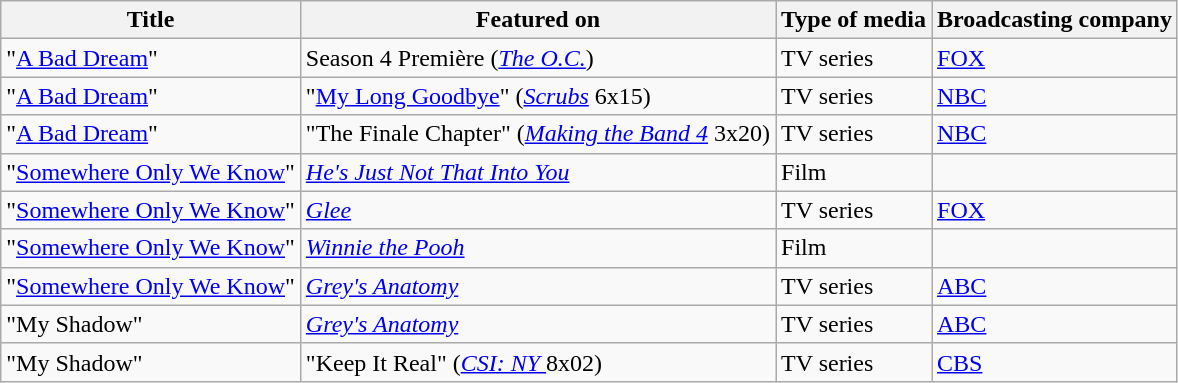<table class="wikitable sortable">
<tr>
<th>Title</th>
<th>Featured on</th>
<th>Type of media</th>
<th>Broadcasting company</th>
</tr>
<tr>
<td>"<a href='#'>A Bad Dream</a>"</td>
<td>Season 4 Première (<em><a href='#'>The O.C.</a></em>)</td>
<td>TV series</td>
<td><a href='#'>FOX</a></td>
</tr>
<tr>
<td>"<a href='#'>A Bad Dream</a>"</td>
<td>"<a href='#'>My Long Goodbye</a>" (<em><a href='#'>Scrubs</a></em> 6x15)</td>
<td>TV series</td>
<td><a href='#'>NBC</a></td>
</tr>
<tr>
<td>"<a href='#'>A Bad Dream</a>"</td>
<td>"The Finale Chapter" (<em><a href='#'>Making the Band 4</a></em> 3x20)</td>
<td>TV series</td>
<td><a href='#'>NBC</a></td>
</tr>
<tr>
<td>"<a href='#'>Somewhere Only We Know</a>"</td>
<td><em><a href='#'>He's Just Not That Into You</a></em></td>
<td>Film</td>
</tr>
<tr>
<td>"<a href='#'>Somewhere Only We Know</a>"</td>
<td><em><a href='#'>Glee</a></em></td>
<td>TV series</td>
<td><a href='#'>FOX</a></td>
</tr>
<tr>
<td>"<a href='#'>Somewhere Only We Know</a>"</td>
<td><em><a href='#'>Winnie the Pooh</a></em></td>
<td>Film</td>
</tr>
<tr>
<td>"<a href='#'>Somewhere Only We Know</a>"</td>
<td><em><a href='#'>Grey's Anatomy</a></em></td>
<td>TV series</td>
<td><a href='#'>ABC</a></td>
</tr>
<tr>
<td>"My Shadow"</td>
<td><em><a href='#'>Grey's Anatomy</a></em></td>
<td>TV series</td>
<td><a href='#'>ABC</a></td>
</tr>
<tr>
<td>"My Shadow"</td>
<td>"Keep It Real" (<em><a href='#'>CSI: NY </a></em>8x02)</td>
<td>TV series</td>
<td><a href='#'>CBS</a></td>
</tr>
</table>
